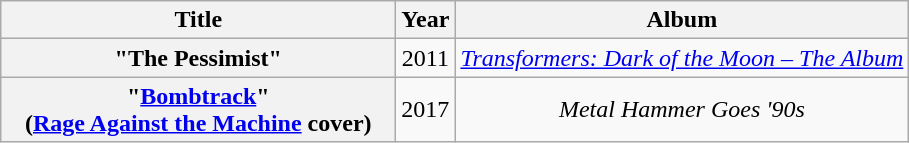<table class="wikitable plainrowheaders" style="text-align:center;">
<tr>
<th scope="col" style="width:16em;">Title</th>
<th scope="col">Year</th>
<th scope="col">Album</th>
</tr>
<tr>
<th scope="row">"The Pessimist"</th>
<td>2011</td>
<td><em><a href='#'>Transformers: Dark of the Moon – The Album</a></em></td>
</tr>
<tr>
<th scope="row">"<a href='#'>Bombtrack</a>"<br><span>(<a href='#'>Rage Against the Machine</a> cover)</span></th>
<td>2017</td>
<td><em>Metal Hammer Goes '90s</em></td>
</tr>
</table>
